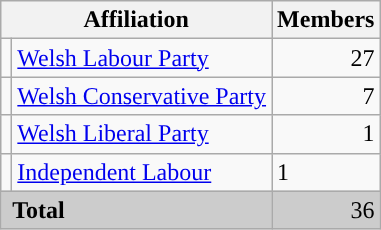<table class="wikitable">
<tr>
<th colspan="2">Affiliation</th>
<th>Members</th>
</tr>
<tr>
<td style="color:inherit;background:"></td>
<td><a href='#'>Welsh Labour Party</a></td>
<td style="text-align:right;">27</td>
</tr>
<tr>
<td style="color:inherit;background:"></td>
<td><a href='#'>Welsh Conservative Party</a></td>
<td style="text-align:right;">7</td>
</tr>
<tr>
<td style="color:inherit;background:"></td>
<td><a href='#'>Welsh Liberal Party</a></td>
<td style="text-align:right;">1</td>
</tr>
<tr>
<td style="color:inherit;background-color: "></td>
<td><a href='#'>Independent Labour</a></td>
<td>1</td>
</tr>
<tr style="background:#ccc;">
<td colspan="2"> <strong>Total</strong></td>
<td style="text-align:right;">36</td>
</tr>
</table>
